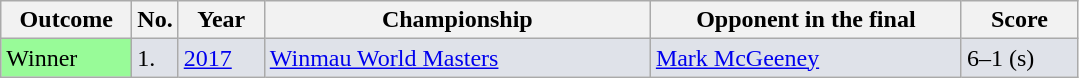<table class="sortable wikitable">
<tr>
<th style="width:80px;">Outcome</th>
<th style="width:20px;">No.</th>
<th style="width:50px;">Year</th>
<th style="width:250px;">Championship</th>
<th style="width:200px;">Opponent in the final</th>
<th style="width:70px;">Score</th>
</tr>
<tr style="background:#dfe2e9;">
<td style="background:#98FB98">Winner</td>
<td>1.</td>
<td><a href='#'>2017</a></td>
<td><a href='#'>Winmau World Masters</a></td>
<td> <a href='#'>Mark McGeeney</a></td>
<td>6–1 (s)</td>
</tr>
</table>
